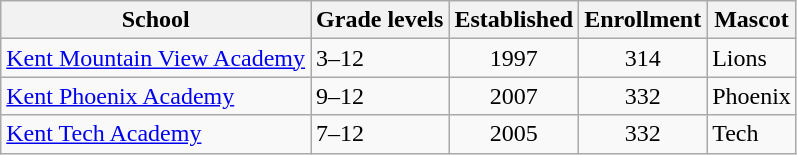<table class="wikitable sortable">
<tr>
<th>School</th>
<th class="unsortable">Grade levels</th>
<th>Established</th>
<th>Enrollment</th>
<th class="unsortable">Mascot</th>
</tr>
<tr>
<td><a href='#'>Kent Mountain View Academy</a></td>
<td>3–12</td>
<td align="center">1997</td>
<td align="center">314</td>
<td>Lions</td>
</tr>
<tr>
<td><a href='#'>Kent Phoenix Academy</a></td>
<td>9–12</td>
<td align="center">2007</td>
<td align="center">332</td>
<td>Phoenix</td>
</tr>
<tr>
<td><a href='#'>Kent Tech Academy</a></td>
<td>7–12</td>
<td align="center">2005</td>
<td align="center">332</td>
<td>Tech</td>
</tr>
</table>
